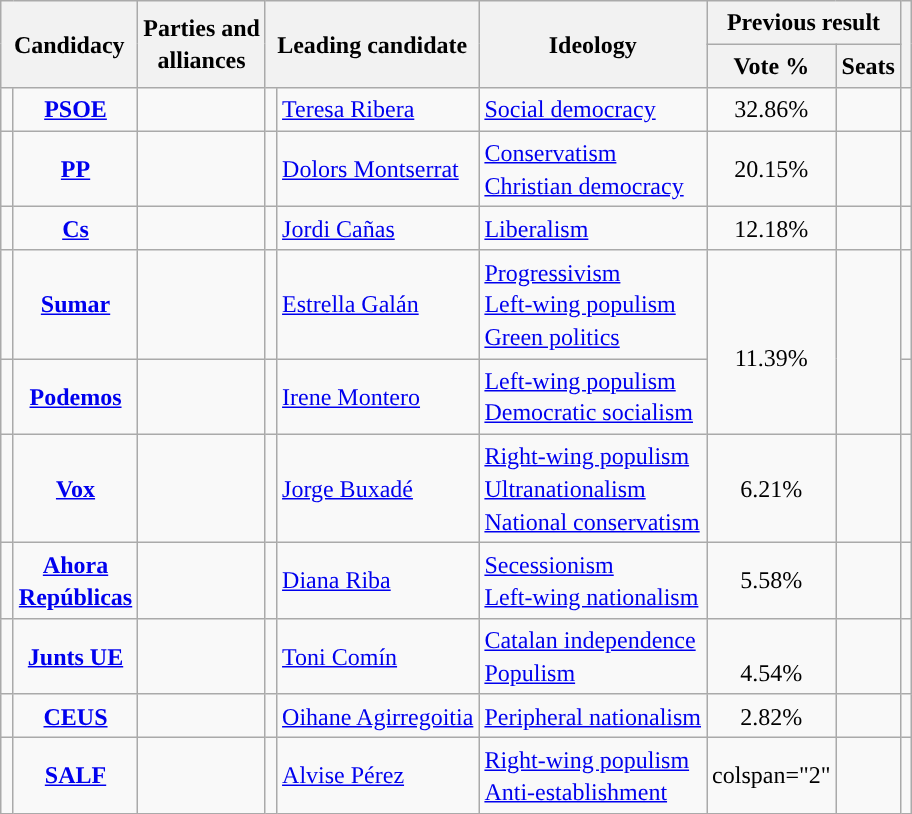<table class="wikitable" style="line-height:1.35em; text-align:left;">
<tr>
<th colspan="2" rowspan="2">Candidacy</th>
<th rowspan="2">Parties and<br>alliances</th>
<th colspan="2" rowspan="2">Leading candidate</th>
<th rowspan="2">Ideology</th>
<th colspan="2">Previous result</th>
<th rowspan="2"></th>
</tr>
<tr>
<th>Vote %</th>
<th>Seats</th>
</tr>
<tr>
<td width="1" style="color:inherit;background:"></td>
<td align="center"><strong><a href='#'>PSOE</a></strong></td>
<td></td>
<td></td>
<td><a href='#'>Teresa Ribera</a></td>
<td><a href='#'>Social democracy</a></td>
<td align="center">32.86%</td>
<td></td>
<td></td>
</tr>
<tr>
<td style="color:inherit;background:"></td>
<td align="center"><strong><a href='#'>PP</a></strong></td>
<td></td>
<td></td>
<td><a href='#'>Dolors Montserrat</a></td>
<td><a href='#'>Conservatism</a><br><a href='#'>Christian democracy</a></td>
<td align="center">20.15%</td>
<td></td>
<td></td>
</tr>
<tr>
<td style="color:inherit;background:"></td>
<td align="center"><strong><a href='#'>Cs</a></strong></td>
<td></td>
<td></td>
<td><a href='#'>Jordi Cañas</a></td>
<td><a href='#'>Liberalism</a></td>
<td align="center">12.18%</td>
<td></td>
<td><br></td>
</tr>
<tr>
<td style="color:inherit;background:"></td>
<td align="center"><strong><a href='#'>Sumar</a></strong></td>
<td></td>
<td></td>
<td><a href='#'>Estrella Galán</a></td>
<td><a href='#'>Progressivism</a><br><a href='#'>Left-wing populism</a><br><a href='#'>Green politics</a></td>
<td rowspan="2" align="center"><br>11.39%<br></td>
<td rowspan="2"></td>
<td><br><br><br></td>
</tr>
<tr>
<td style="color:inherit;background:"></td>
<td align="center"><strong><a href='#'>Podemos</a></strong></td>
<td></td>
<td></td>
<td><a href='#'>Irene Montero</a></td>
<td><a href='#'>Left-wing populism</a><br><a href='#'>Democratic socialism</a></td>
<td><br><br></td>
</tr>
<tr>
<td style="color:inherit;background:"></td>
<td align="center"><strong><a href='#'>Vox</a></strong></td>
<td></td>
<td></td>
<td><a href='#'>Jorge Buxadé</a></td>
<td><a href='#'>Right-wing populism</a><br><a href='#'>Ultranationalism</a><br><a href='#'>National conservatism</a></td>
<td align="center">6.21%</td>
<td></td>
<td></td>
</tr>
<tr>
<td style="color:inherit;background:"></td>
<td align="center"><strong><a href='#'>Ahora<br>Repúblicas</a></strong></td>
<td></td>
<td></td>
<td><a href='#'>Diana Riba</a></td>
<td><a href='#'>Secessionism</a><br><a href='#'>Left-wing nationalism</a></td>
<td align="center">5.58%</td>
<td></td>
<td><br><br></td>
</tr>
<tr>
<td style="color:inherit;background:"></td>
<td align="center"><strong><a href='#'>Junts UE</a></strong></td>
<td></td>
<td></td>
<td><a href='#'>Toni Comín</a></td>
<td><a href='#'>Catalan independence</a><br><a href='#'>Populism</a></td>
<td align="center"><br>4.54%<br></td>
<td></td>
<td><br></td>
</tr>
<tr>
<td style="color:inherit;background:"></td>
<td align="center"><strong><a href='#'>CEUS</a></strong></td>
<td></td>
<td></td>
<td><a href='#'>Oihane Agirregoitia</a></td>
<td><a href='#'>Peripheral nationalism</a></td>
<td align="center">2.82%</td>
<td></td>
<td><br></td>
</tr>
<tr>
<td style="color:inherit;background:"></td>
<td align="center"><strong><a href='#'>SALF</a></strong></td>
<td></td>
<td></td>
<td><a href='#'>Alvise Pérez</a></td>
<td><a href='#'>Right-wing populism</a><br><a href='#'>Anti-establishment</a></td>
<td>colspan="2" </td>
<td></td>
</tr>
</table>
